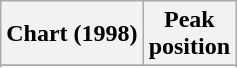<table class="wikitable sortable plainrowheaders" style="text-align:center;">
<tr>
<th scope="col">Chart (1998)</th>
<th scope="col">Peak<br>position</th>
</tr>
<tr>
</tr>
<tr>
</tr>
</table>
